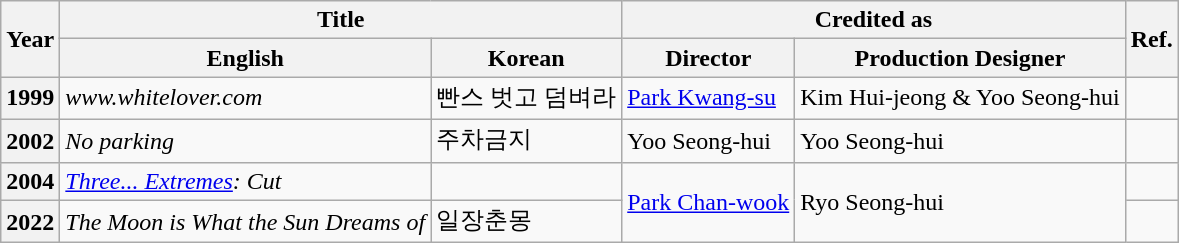<table class="wikitable plainrowheaders">
<tr>
<th rowspan="2">Year</th>
<th colspan="2">Title</th>
<th colspan="2">Credited as</th>
<th rowspan="2">Ref.</th>
</tr>
<tr>
<th>English</th>
<th>Korean</th>
<th>Director</th>
<th>Production Designer</th>
</tr>
<tr>
<th scope="row">1999</th>
<td><em>www.whitelover.com</em></td>
<td>빤스 벗고 덤벼라</td>
<td><a href='#'>Park Kwang-su</a></td>
<td>Kim Hui-jeong & Yoo Seong-hui</td>
<td></td>
</tr>
<tr>
<th scope="row">2002</th>
<td><em>No parking</em></td>
<td>주차금지</td>
<td>Yoo Seong-hui</td>
<td>Yoo Seong-hui</td>
<td></td>
</tr>
<tr>
<th scope="row">2004</th>
<td><em><a href='#'>Three... Extremes</a>: Cut</em></td>
<td></td>
<td rowspan="2"><a href='#'>Park Chan-wook</a></td>
<td rowspan="2">Ryo Seong-hui</td>
<td></td>
</tr>
<tr>
<th scope="row">2022</th>
<td><em>The Moon is What the Sun Dreams of</em></td>
<td>일장춘몽</td>
<td></td>
</tr>
</table>
